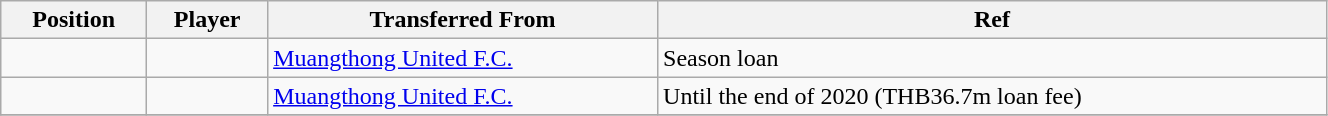<table class="wikitable sortable" style="width:70%; text-align:center; font-size:100%; text-align:left;">
<tr>
<th><strong>Position</strong></th>
<th><strong>Player</strong></th>
<th><strong>Transferred From</strong></th>
<th><strong>Ref</strong></th>
</tr>
<tr>
<td></td>
<td></td>
<td> <a href='#'>Muangthong United F.C.</a></td>
<td>Season loan </td>
</tr>
<tr>
<td></td>
<td></td>
<td> <a href='#'>Muangthong United F.C.</a></td>
<td>Until the end of 2020 (THB36.7m loan fee) </td>
</tr>
<tr>
</tr>
</table>
